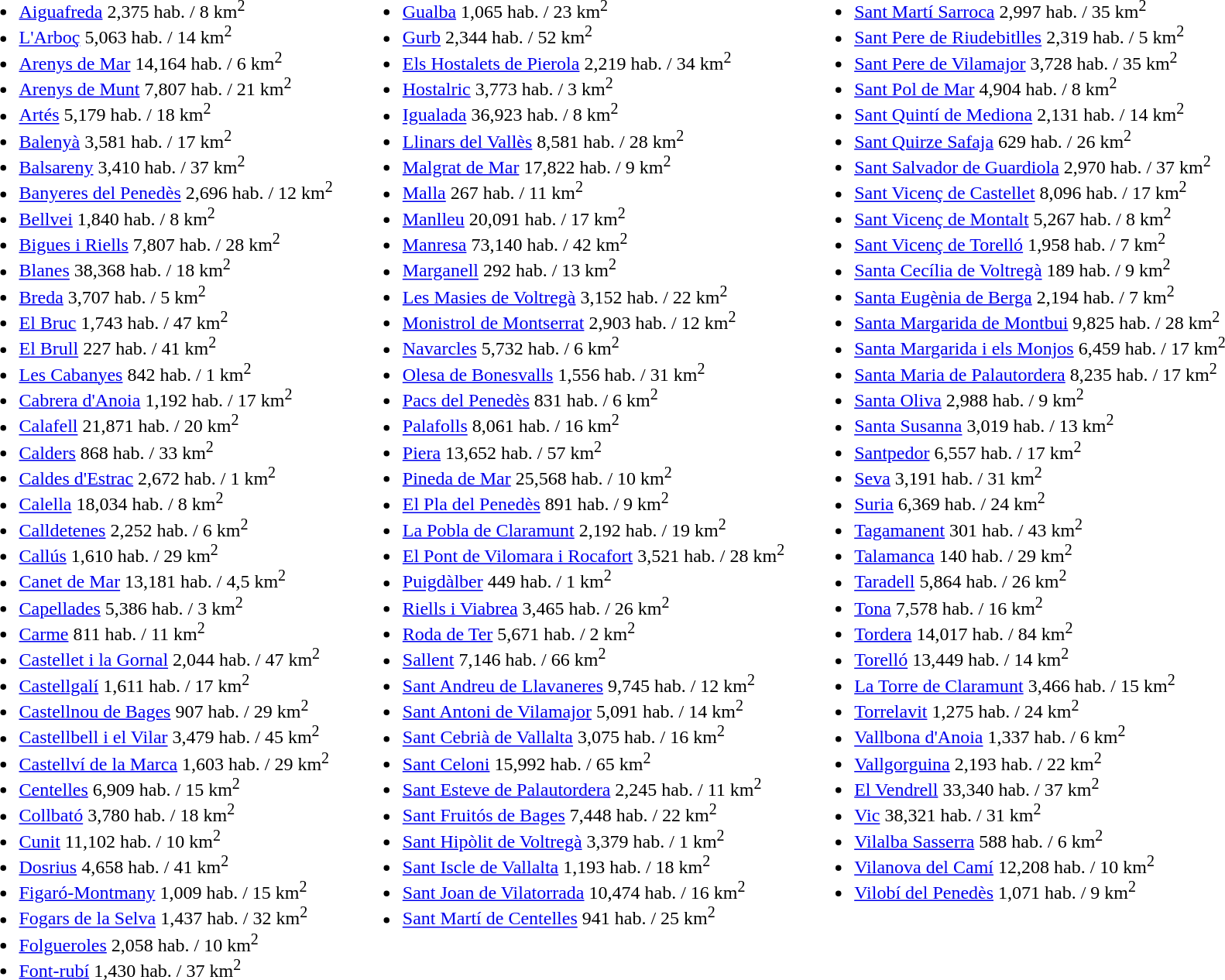<table>
<tr style="vertical-align:  top;">
<td><br><ul><li><a href='#'>Aiguafreda</a> 2,375 hab. / 8 km<sup>2</sup></li><li><a href='#'>L'Arboç</a> 5,063 hab. / 14 km<sup>2</sup></li><li><a href='#'>Arenys de Mar</a> 14,164 hab. / 6 km<sup>2</sup></li><li><a href='#'>Arenys de Munt</a> 7,807 hab. / 21 km<sup>2</sup></li><li><a href='#'>Artés</a> 5,179 hab. / 18 km<sup>2</sup></li><li><a href='#'>Balenyà</a> 3,581 hab. / 17 km<sup>2</sup></li><li><a href='#'>Balsareny</a> 3,410 hab. / 37 km<sup>2</sup></li><li><a href='#'>Banyeres del Penedès</a> 2,696 hab. / 12 km<sup>2</sup></li><li><a href='#'>Bellvei</a> 1,840 hab. / 8 km<sup>2</sup></li><li><a href='#'>Bigues i Riells</a> 7,807 hab. / 28 km<sup>2</sup></li><li><a href='#'>Blanes</a> 38,368 hab. / 18 km<sup>2</sup></li><li><a href='#'>Breda</a> 3,707 hab. / 5 km<sup>2</sup></li><li><a href='#'>El Bruc</a> 1,743 hab. / 47 km<sup>2</sup></li><li><a href='#'>El Brull</a> 227 hab. / 41 km<sup>2</sup></li><li><a href='#'>Les Cabanyes</a> 842 hab. / 1 km<sup>2</sup></li><li><a href='#'>Cabrera d'Anoia</a> 1,192 hab. / 17 km<sup>2</sup></li><li><a href='#'>Calafell</a> 21,871 hab. / 20 km<sup>2</sup></li><li><a href='#'>Calders</a> 868 hab. / 33 km<sup>2</sup></li><li><a href='#'>Caldes d'Estrac</a> 2,672 hab. / 1 km<sup>2</sup></li><li><a href='#'>Calella</a> 18,034 hab. / 8 km<sup>2</sup></li><li><a href='#'>Calldetenes</a> 2,252 hab. / 6 km<sup>2</sup></li><li><a href='#'>Callús</a> 1,610 hab. / 29 km<sup>2</sup></li><li><a href='#'>Canet de Mar</a> 13,181 hab. / 4,5 km<sup>2</sup></li><li><a href='#'>Capellades</a> 5,386 hab. / 3 km<sup>2</sup></li><li><a href='#'>Carme</a> 811 hab. / 11 km<sup>2</sup></li><li><a href='#'>Castellet i la Gornal</a> 2,044 hab. / 47 km<sup>2</sup></li><li><a href='#'>Castellgalí</a> 1,611 hab. / 17 km<sup>2</sup></li><li><a href='#'>Castellnou de Bages</a> 907 hab. / 29 km<sup>2</sup></li><li><a href='#'>Castellbell i el Vilar</a> 3,479 hab. / 45 km<sup>2</sup></li><li><a href='#'>Castellví de la Marca</a> 1,603 hab. / 29 km<sup>2</sup></li><li><a href='#'>Centelles</a> 6,909 hab. / 15 km<sup>2</sup></li><li><a href='#'>Collbató</a> 3,780 hab. / 18 km<sup>2</sup></li><li><a href='#'>Cunit</a> 11,102 hab. / 10 km<sup>2</sup></li><li><a href='#'>Dosrius</a> 4,658 hab. / 41 km<sup>2</sup></li><li><a href='#'>Figaró-Montmany</a> 1,009 hab. / 15 km<sup>2</sup></li><li><a href='#'>Fogars de la Selva</a> 1,437 hab. / 32 km<sup>2</sup></li><li><a href='#'>Folgueroles</a> 2,058 hab. / 10 km<sup>2</sup></li><li><a href='#'>Font-rubí</a> 1,430 hab. / 37 km<sup>2</sup></li></ul></td>
<td>   </td>
<td><br><ul><li><a href='#'>Gualba</a> 1,065 hab. / 23 km<sup>2</sup></li><li><a href='#'>Gurb</a> 2,344 hab. / 52 km<sup>2</sup></li><li><a href='#'>Els Hostalets de Pierola</a> 2,219 hab. / 34 km<sup>2</sup></li><li><a href='#'>Hostalric</a> 3,773 hab. / 3 km<sup>2</sup></li><li><a href='#'>Igualada</a> 36,923 hab. / 8 km<sup>2</sup></li><li><a href='#'>Llinars del Vallès</a> 8,581 hab. / 28 km<sup>2</sup></li><li><a href='#'>Malgrat de Mar</a> 17,822 hab. / 9 km<sup>2</sup></li><li><a href='#'>Malla</a> 267 hab. / 11 km<sup>2</sup></li><li><a href='#'>Manlleu</a> 20,091 hab. / 17 km<sup>2</sup></li><li><a href='#'>Manresa</a> 73,140 hab. / 42 km<sup>2</sup></li><li><a href='#'>Marganell</a> 292 hab. / 13 km<sup>2</sup></li><li><a href='#'>Les Masies de Voltregà</a> 3,152 hab. / 22 km<sup>2</sup></li><li><a href='#'>Monistrol de Montserrat</a> 2,903 hab. / 12 km<sup>2</sup></li><li><a href='#'>Navarcles</a> 5,732 hab. / 6 km<sup>2</sup></li><li><a href='#'>Olesa de Bonesvalls</a> 1,556 hab. / 31 km<sup>2</sup></li><li><a href='#'>Pacs del Penedès</a> 831 hab. / 6 km<sup>2</sup></li><li><a href='#'>Palafolls</a> 8,061 hab. / 16 km<sup>2</sup></li><li><a href='#'>Piera</a> 13,652 hab. / 57 km<sup>2</sup></li><li><a href='#'>Pineda de Mar</a> 25,568 hab. / 10 km<sup>2</sup></li><li><a href='#'>El Pla del Penedès</a> 891 hab. / 9 km<sup>2</sup></li><li><a href='#'>La Pobla de Claramunt</a> 2,192 hab. / 19 km<sup>2</sup></li><li><a href='#'>El Pont de Vilomara i Rocafort</a> 3,521 hab. / 28 km<sup>2</sup></li><li><a href='#'>Puigdàlber</a> 449 hab. / 1 km<sup>2</sup></li><li><a href='#'>Riells i Viabrea</a> 3,465 hab. / 26 km<sup>2</sup></li><li><a href='#'>Roda de Ter</a> 5,671 hab. / 2 km<sup>2</sup></li><li><a href='#'>Sallent</a> 7,146 hab. / 66 km<sup>2</sup></li><li><a href='#'>Sant Andreu de Llavaneres</a> 9,745 hab. / 12 km<sup>2</sup></li><li><a href='#'>Sant Antoni de Vilamajor</a> 5,091 hab. / 14 km<sup>2</sup></li><li><a href='#'>Sant Cebrià de Vallalta</a> 3,075 hab. / 16 km<sup>2</sup></li><li><a href='#'>Sant Celoni</a> 15,992 hab. / 65 km<sup>2</sup></li><li><a href='#'>Sant Esteve de Palautordera</a> 2,245 hab. / 11 km<sup>2</sup></li><li><a href='#'>Sant Fruitós de Bages</a> 7,448 hab. / 22 km<sup>2</sup></li><li><a href='#'>Sant Hipòlit de Voltregà</a> 3,379 hab. / 1 km<sup>2</sup></li><li><a href='#'>Sant Iscle de Vallalta</a> 1,193 hab. / 18 km<sup>2</sup></li><li><a href='#'>Sant Joan de Vilatorrada</a> 10,474 hab. / 16 km<sup>2</sup></li><li><a href='#'>Sant Martí de Centelles</a> 941 hab. / 25 km<sup>2</sup></li></ul></td>
<td>   </td>
<td><br><ul><li><a href='#'>Sant Martí Sarroca</a> 2,997 hab. / 35 km<sup>2</sup></li><li><a href='#'>Sant Pere de Riudebitlles</a> 2,319 hab. / 5 km<sup>2</sup></li><li><a href='#'>Sant Pere de Vilamajor</a> 3,728 hab. / 35 km<sup>2</sup></li><li><a href='#'>Sant Pol de Mar</a> 4,904 hab. / 8 km<sup>2</sup></li><li><a href='#'>Sant Quintí de Mediona</a> 2,131 hab. / 14 km<sup>2</sup></li><li><a href='#'>Sant Quirze Safaja</a> 629 hab. / 26 km<sup>2</sup></li><li><a href='#'>Sant Salvador de Guardiola</a> 2,970 hab. / 37 km<sup>2</sup></li><li><a href='#'>Sant Vicenç de Castellet</a> 8,096 hab. / 17 km<sup>2</sup></li><li><a href='#'>Sant Vicenç de Montalt</a> 5,267 hab. / 8 km<sup>2</sup></li><li><a href='#'>Sant Vicenç de Torelló</a> 1,958 hab. / 7 km<sup>2</sup></li><li><a href='#'>Santa Cecília de Voltregà</a> 189 hab. / 9 km<sup>2</sup></li><li><a href='#'>Santa Eugènia de Berga</a> 2,194 hab. / 7 km<sup>2</sup></li><li><a href='#'>Santa Margarida de Montbui</a> 9,825 hab. / 28 km<sup>2</sup></li><li><a href='#'>Santa Margarida i els Monjos</a> 6,459 hab. / 17 km<sup>2</sup></li><li><a href='#'>Santa Maria de Palautordera</a> 8,235 hab. / 17 km<sup>2</sup></li><li><a href='#'>Santa Oliva</a> 2,988 hab. / 9 km<sup>2</sup></li><li><a href='#'>Santa Susanna</a> 3,019 hab. / 13 km<sup>2</sup></li><li><a href='#'>Santpedor</a> 6,557 hab. / 17 km<sup>2</sup></li><li><a href='#'>Seva</a> 3,191 hab. / 31 km<sup>2</sup></li><li><a href='#'>Suria</a> 6,369 hab. / 24 km<sup>2</sup></li><li><a href='#'>Tagamanent</a> 301 hab. / 43 km<sup>2</sup></li><li><a href='#'>Talamanca</a> 140 hab. / 29 km<sup>2</sup></li><li><a href='#'>Taradell</a> 5,864 hab. / 26 km<sup>2</sup></li><li><a href='#'>Tona</a> 7,578 hab. / 16 km<sup>2</sup></li><li><a href='#'>Tordera</a> 14,017 hab. / 84 km<sup>2</sup></li><li><a href='#'>Torelló</a> 13,449 hab. / 14 km<sup>2</sup></li><li><a href='#'>La Torre de Claramunt</a> 3,466 hab. / 15 km<sup>2</sup></li><li><a href='#'>Torrelavit</a> 1,275 hab. / 24 km<sup>2</sup></li><li><a href='#'>Vallbona d'Anoia</a> 1,337 hab. / 6 km<sup>2</sup></li><li><a href='#'>Vallgorguina</a> 2,193 hab. / 22 km<sup>2</sup></li><li><a href='#'>El Vendrell</a> 33,340 hab. / 37 km<sup>2</sup></li><li><a href='#'>Vic</a> 38,321 hab. / 31 km<sup>2</sup></li><li><a href='#'>Vilalba Sasserra</a> 588 hab. / 6 km<sup>2</sup></li><li><a href='#'>Vilanova del Camí</a> 12,208 hab. / 10 km<sup>2</sup></li><li><a href='#'>Vilobí del Penedès</a> 1,071 hab. / 9 km<sup>2</sup></li></ul></td>
</tr>
</table>
